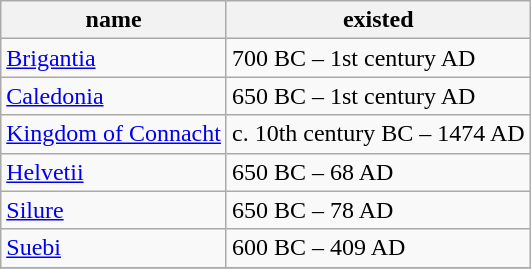<table class=wikitable border="1">
<tr>
<th>name</th>
<th>existed</th>
</tr>
<tr>
<td><a href='#'>Brigantia</a></td>
<td>700 BC – 1st century AD</td>
</tr>
<tr>
<td><a href='#'>Caledonia</a></td>
<td>650 BC – 1st century AD</td>
</tr>
<tr>
<td><a href='#'>Kingdom of Connacht</a></td>
<td>c. 10th century BC – 1474 AD</td>
</tr>
<tr>
<td><a href='#'>Helvetii</a></td>
<td>650 BC – 68 AD</td>
</tr>
<tr>
<td><a href='#'>Silure</a></td>
<td>650 BC – 78 AD</td>
</tr>
<tr>
<td><a href='#'>Suebi</a></td>
<td>600 BC – 409 AD</td>
</tr>
<tr>
</tr>
</table>
